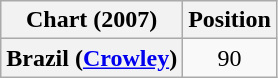<table class="wikitable plainrowheaders" style="text-align:center">
<tr>
<th>Chart (2007)</th>
<th>Position</th>
</tr>
<tr>
<th scope="row">Brazil (<a href='#'>Crowley</a>)</th>
<td>90</td>
</tr>
</table>
